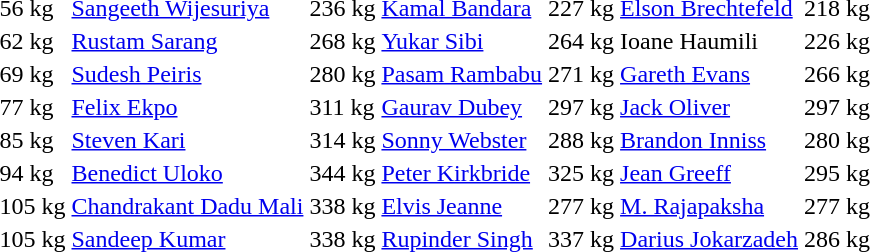<table>
<tr>
<td>56 kg</td>
<td><a href='#'>Sangeeth Wijesuriya</a><br></td>
<td>236 kg</td>
<td><a href='#'>Kamal Bandara</a><br></td>
<td>227 kg</td>
<td><a href='#'>Elson Brechtefeld</a><br></td>
<td>218 kg</td>
</tr>
<tr>
<td>62 kg</td>
<td><a href='#'>Rustam Sarang</a><br></td>
<td>268 kg</td>
<td><a href='#'>Yukar Sibi</a><br></td>
<td>264 kg</td>
<td>Ioane Haumili<br></td>
<td>226 kg</td>
</tr>
<tr>
<td>69 kg</td>
<td><a href='#'>Sudesh Peiris</a><br></td>
<td>280 kg</td>
<td><a href='#'>Pasam Rambabu</a><br></td>
<td>271 kg</td>
<td><a href='#'>Gareth Evans</a><br></td>
<td>266 kg</td>
</tr>
<tr>
<td>77 kg</td>
<td><a href='#'>Felix Ekpo</a><br></td>
<td>311 kg</td>
<td><a href='#'>Gaurav Dubey</a><br></td>
<td>297 kg</td>
<td><a href='#'>Jack Oliver</a><br></td>
<td>297 kg</td>
</tr>
<tr>
<td>85 kg</td>
<td><a href='#'>Steven Kari</a><br></td>
<td>314 kg</td>
<td><a href='#'>Sonny Webster</a><br></td>
<td>288 kg</td>
<td><a href='#'>Brandon Inniss</a><br></td>
<td>280 kg</td>
</tr>
<tr>
<td>94 kg</td>
<td><a href='#'>Benedict Uloko</a><br></td>
<td>344 kg</td>
<td><a href='#'>Peter Kirkbride</a><br></td>
<td>325 kg</td>
<td><a href='#'>Jean Greeff</a><br></td>
<td>295 kg</td>
</tr>
<tr>
<td>105 kg</td>
<td><a href='#'>Chandrakant Dadu Mali</a><br></td>
<td>338 kg</td>
<td><a href='#'>Elvis Jeanne</a><br></td>
<td>277 kg</td>
<td><a href='#'>M. Rajapaksha</a><br></td>
<td>277 kg</td>
</tr>
<tr>
<td>105 kg</td>
<td><a href='#'>Sandeep Kumar</a><br></td>
<td>338 kg</td>
<td><a href='#'>Rupinder Singh</a><br></td>
<td>337 kg</td>
<td><a href='#'>Darius Jokarzadeh</a><br></td>
<td>286 kg</td>
</tr>
</table>
